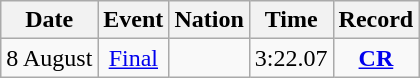<table class="wikitable" style=text-align:center>
<tr>
<th>Date</th>
<th>Event</th>
<th>Nation</th>
<th>Time</th>
<th>Record</th>
</tr>
<tr>
<td>8 August</td>
<td><a href='#'>Final</a></td>
<td align=left></td>
<td>3:22.07</td>
<td><strong><a href='#'>CR</a></strong></td>
</tr>
</table>
